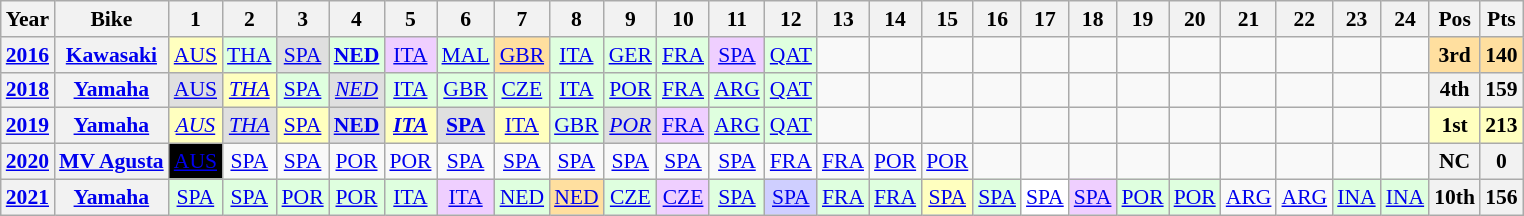<table class="wikitable" style="text-align:center; font-size:90%">
<tr>
<th>Year</th>
<th>Bike</th>
<th>1</th>
<th>2</th>
<th>3</th>
<th>4</th>
<th>5</th>
<th>6</th>
<th>7</th>
<th>8</th>
<th>9</th>
<th>10</th>
<th>11</th>
<th>12</th>
<th>13</th>
<th>14</th>
<th>15</th>
<th>16</th>
<th>17</th>
<th>18</th>
<th>19</th>
<th>20</th>
<th>21</th>
<th>22</th>
<th>23</th>
<th>24</th>
<th>Pos</th>
<th>Pts</th>
</tr>
<tr>
<th><a href='#'>2016</a></th>
<th><a href='#'>Kawasaki</a></th>
<td style="background:#FFFFBF;"><a href='#'>AUS</a><br></td>
<td style="background:#dfffdf;"><a href='#'>THA</a><br></td>
<td style="background:#dfdfdf;"><a href='#'>SPA</a><br></td>
<td style="background:#dfffdf;"><strong><a href='#'>NED</a></strong><br></td>
<td style="background:#efcfff;"><a href='#'>ITA</a><br></td>
<td style="background:#dfffdf;"><a href='#'>MAL</a><br></td>
<td style="background:#ffdf9f;"><a href='#'>GBR</a><br></td>
<td style="background:#dfffdf;"><a href='#'>ITA</a><br></td>
<td style="background:#dfffdf;"><a href='#'>GER</a><br></td>
<td style="background:#dfffdf;"><a href='#'>FRA</a><br></td>
<td style="background:#efcfff;"><a href='#'>SPA</a><br></td>
<td style="background:#dfffdf;"><a href='#'>QAT</a><br></td>
<td></td>
<td></td>
<td></td>
<td></td>
<td></td>
<td></td>
<td></td>
<td></td>
<td></td>
<td></td>
<td></td>
<td></td>
<th style="background:#ffdf9f;">3rd</th>
<th style="background:#ffdf9f;">140</th>
</tr>
<tr>
<th><a href='#'>2018</a></th>
<th><a href='#'>Yamaha</a></th>
<td style="background:#dfdfdf;"><a href='#'>AUS</a><br></td>
<td style="background:#ffffbf;"><em><a href='#'>THA</a></em><br></td>
<td style="background:#dfffdf;"><a href='#'>SPA</a><br></td>
<td style="background:#dfdfdf;"><em><a href='#'>NED</a></em><br></td>
<td style="background:#dfffdf;"><a href='#'>ITA</a><br></td>
<td style="background:#dfffdf;"><a href='#'>GBR</a><br></td>
<td style="background:#dfffdf;"><a href='#'>CZE</a><br></td>
<td style="background:#dfffdf;"><a href='#'>ITA</a><br></td>
<td style="background:#dfffdf;"><a href='#'>POR</a><br></td>
<td style="background:#dfffdf;"><a href='#'>FRA</a><br></td>
<td style="background:#dfffdf;"><a href='#'>ARG</a><br></td>
<td style="background:#dfffdf;"><a href='#'>QAT</a><br></td>
<td></td>
<td></td>
<td></td>
<td></td>
<td></td>
<td></td>
<td></td>
<td></td>
<td></td>
<td></td>
<td></td>
<td></td>
<th>4th</th>
<th>159</th>
</tr>
<tr>
<th><a href='#'>2019</a></th>
<th><a href='#'>Yamaha</a></th>
<td style="background:#ffffbf;"><em><a href='#'>AUS</a></em><br></td>
<td style="background:#dfdfdf;"><em><a href='#'>THA</a></em><br></td>
<td style="background:#ffffbf;"><a href='#'>SPA</a><br></td>
<td style="background:#dfdfdf;"><strong><a href='#'>NED</a></strong><br></td>
<td style="background:#ffffbf;"><strong><em><a href='#'>ITA</a></em></strong><br></td>
<td style="background:#dfdfdf;"><strong><a href='#'>SPA</a></strong><br></td>
<td style="background:#ffffbf;"><a href='#'>ITA</a><br></td>
<td style="background:#dfffdf;"><a href='#'>GBR</a><br></td>
<td style="background:#dfdfdf;"><em><a href='#'>POR</a></em><br></td>
<td style="background:#efcfff;"><a href='#'>FRA</a><br></td>
<td style="background:#dfffdf;"><a href='#'>ARG</a><br></td>
<td style="background:#dfffdf;"><a href='#'>QAT</a><br></td>
<td></td>
<td></td>
<td></td>
<td></td>
<td></td>
<td></td>
<td></td>
<td></td>
<td></td>
<td></td>
<td></td>
<td></td>
<th style="background:#ffffbf;">1st</th>
<th style="background:#ffffbf;">213</th>
</tr>
<tr>
<th><a href='#'>2020</a></th>
<th><a href='#'>MV Agusta</a></th>
<td style="background:#000000; color:#ffffff"><a href='#'><span>AUS</span></a><br></td>
<td><a href='#'>SPA</a></td>
<td><a href='#'>SPA</a></td>
<td><a href='#'>POR</a></td>
<td><a href='#'>POR</a></td>
<td><a href='#'>SPA</a></td>
<td><a href='#'>SPA</a></td>
<td><a href='#'>SPA</a></td>
<td><a href='#'>SPA</a></td>
<td><a href='#'>SPA</a></td>
<td><a href='#'>SPA</a></td>
<td><a href='#'>FRA</a></td>
<td><a href='#'>FRA</a></td>
<td><a href='#'>POR</a></td>
<td><a href='#'>POR</a></td>
<td></td>
<td></td>
<td></td>
<td></td>
<td></td>
<td></td>
<td></td>
<td></td>
<td></td>
<th>NC</th>
<th>0</th>
</tr>
<tr>
<th><a href='#'>2021</a></th>
<th><a href='#'>Yamaha</a></th>
<td style="background:#dfffdf;"><a href='#'>SPA</a><br></td>
<td style="background:#dfffdf;"><a href='#'>SPA</a><br></td>
<td style="background:#dfffdf;"><a href='#'>POR</a><br></td>
<td style="background:#dfffdf;"><a href='#'>POR</a><br></td>
<td style="background:#dfffdf;"><a href='#'>ITA</a><br></td>
<td style="background:#efcfff;"><a href='#'>ITA</a><br></td>
<td style="background:#dfffdf;"><a href='#'>NED</a><br></td>
<td style="background:#ffdf9f;"><a href='#'>NED</a><br></td>
<td style="background:#dfffdf;"><a href='#'>CZE</a><br></td>
<td style="background:#efcfff;"><a href='#'>CZE</a><br></td>
<td style="background:#dfffdf;"><a href='#'>SPA</a><br></td>
<td style="background:#cfcfff;"><a href='#'>SPA</a><br></td>
<td style="background:#dfffdf;"><a href='#'>FRA</a><br></td>
<td style="background:#dfffdf;"><a href='#'>FRA</a><br></td>
<td style="background:#ffffbf;"><a href='#'>SPA</a><br></td>
<td style="background:#dfffdf;"><a href='#'>SPA</a><br></td>
<td style="background:#ffffff;"><a href='#'>SPA</a><br></td>
<td style="background:#efcfff;"><a href='#'>SPA</a><br></td>
<td style="background:#dfffdf;"><a href='#'>POR</a><br></td>
<td style="background:#dfffdf;"><a href='#'>POR</a><br></td>
<td><a href='#'>ARG</a></td>
<td><a href='#'>ARG</a></td>
<td style="background:#dfffdf;"><a href='#'>INA</a><br></td>
<td style="background:#dfffdf;"><a href='#'>INA</a><br></td>
<th>10th</th>
<th>156</th>
</tr>
</table>
